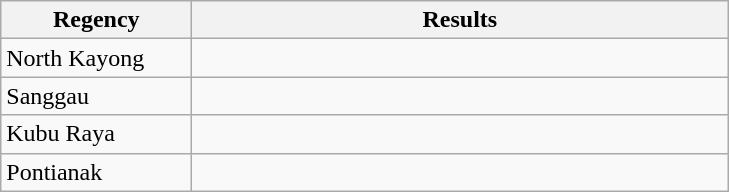<table class="wikitable sortable" style="text-align: center;">
<tr style="text-align: center;">
<th style="width: 120px;">Regency</th>
<th style="width: 350px;">Results</th>
</tr>
<tr>
<td style="text-align: left;">North Kayong</td>
<td></td>
</tr>
<tr>
<td style="text-align: left;">Sanggau</td>
<td></td>
</tr>
<tr>
<td style="text-align: left;">Kubu Raya</td>
<td></td>
</tr>
<tr>
<td style="text-align: left;">Pontianak</td>
<td></td>
</tr>
</table>
